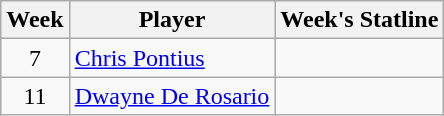<table class=wikitable>
<tr>
<th>Week</th>
<th>Player</th>
<th>Week's Statline</th>
</tr>
<tr>
<td align=center>7</td>
<td> <a href='#'>Chris Pontius</a></td>
<td></td>
</tr>
<tr>
<td align=center>11</td>
<td> <a href='#'>Dwayne De Rosario</a></td>
<td></td>
</tr>
</table>
